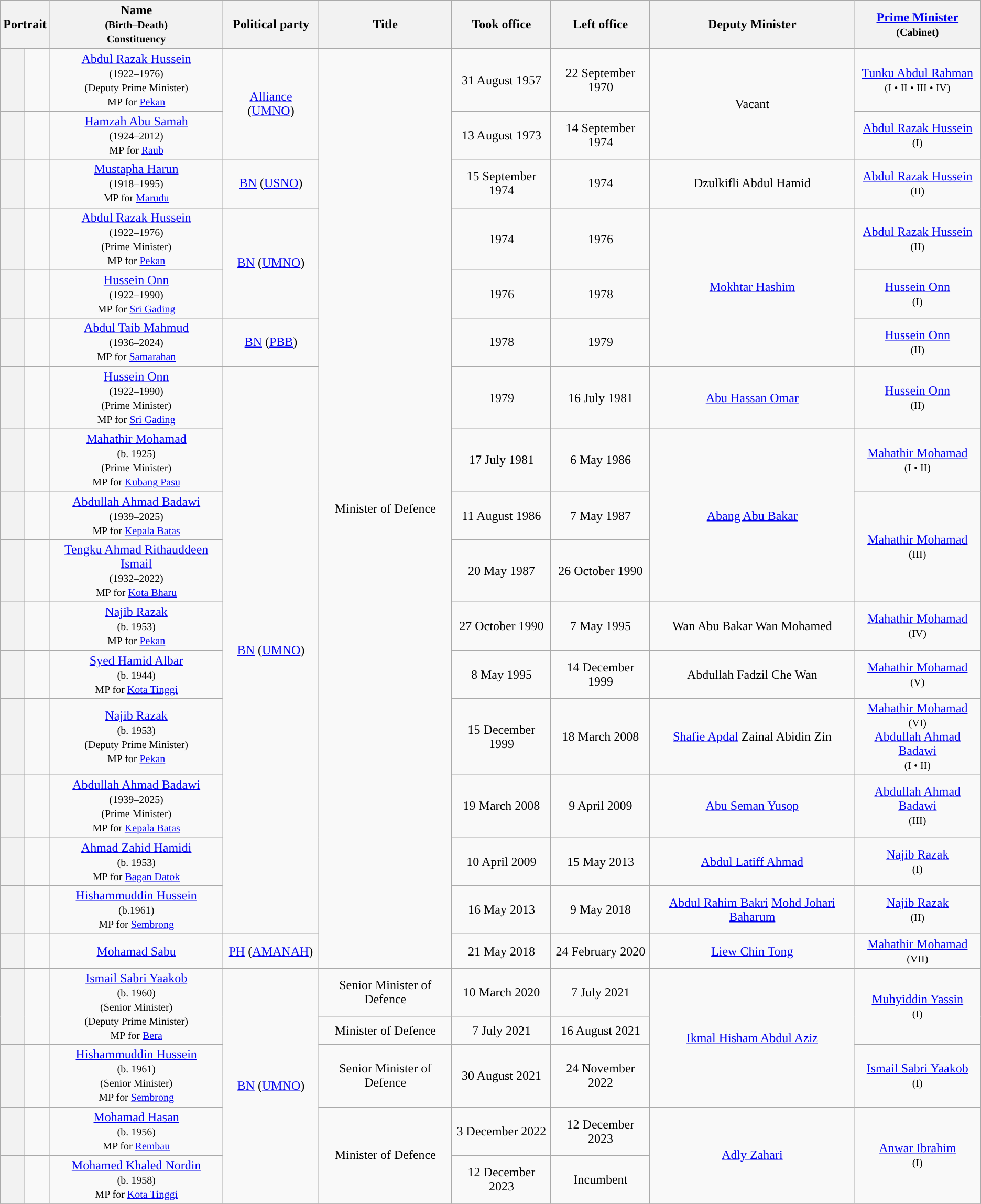<table class="wikitable" style="text-align:center;">
<tr>
<th colspan="2">Portrait</th>
<th>Name<br><small>(Birth–Death)<br>Constituency</small></th>
<th>Political party</th>
<th>Title</th>
<th>Took office</th>
<th>Left office</th>
<th>Deputy Minister</th>
<th><a href='#'>Prime Minister</a><br><small>(Cabinet)</small></th>
</tr>
<tr>
<th style="background:"></th>
<td></td>
<td><a href='#'>Abdul Razak Hussein</a><br><small>(1922–1976)<br>(Deputy Prime Minister) <br>MP for <a href='#'>Pekan</a></small></td>
<td rowspan=2><a href='#'>Alliance</a> (<a href='#'>UMNO</a>)</td>
<td rowspan="17">Minister of Defence</td>
<td>31 August 1957</td>
<td>22 September 1970</td>
<td rowspan="2">Vacant</td>
<td><a href='#'>Tunku Abdul Rahman</a><br><small>(I • II • III • IV)</small></td>
</tr>
<tr>
<th style="background:"></th>
<td></td>
<td><a href='#'>Hamzah Abu Samah</a><br><small>(1924–2012)<br>MP for <a href='#'>Raub</a></small></td>
<td>13 August 1973</td>
<td>14 September 1974</td>
<td><a href='#'>Abdul Razak Hussein</a><br><small>(I)</small></td>
</tr>
<tr>
<th style="background:"></th>
<td></td>
<td><a href='#'>Mustapha Harun</a><br><small>(1918–1995)<br>MP for <a href='#'>Marudu</a></small></td>
<td><a href='#'>BN</a> (<a href='#'>USNO</a>)</td>
<td>15 September 1974</td>
<td>1974</td>
<td>Dzulkifli Abdul Hamid</td>
<td><a href='#'>Abdul Razak Hussein</a><br><small>(II)</small></td>
</tr>
<tr>
<th style="background:"></th>
<td></td>
<td><a href='#'>Abdul Razak Hussein</a><br><small>(1922–1976)<br>(Prime Minister)<br>MP for <a href='#'>Pekan</a></small></td>
<td rowspan=2><a href='#'>BN</a> (<a href='#'>UMNO</a>)</td>
<td>1974</td>
<td>1976</td>
<td rowspan="3"><a href='#'>Mokhtar Hashim</a></td>
<td><a href='#'>Abdul Razak Hussein</a><br><small>(II)</small></td>
</tr>
<tr>
<th style="background:"></th>
<td></td>
<td><a href='#'>Hussein Onn</a><br><small>(1922–1990)<br>MP for <a href='#'>Sri Gading</a></small></td>
<td>1976</td>
<td>1978</td>
<td><a href='#'>Hussein Onn</a><br><small>(I)</small></td>
</tr>
<tr>
<th style="background:"></th>
<td></td>
<td><a href='#'>Abdul Taib Mahmud</a><br><small>(1936–2024)<br>MP for <a href='#'>Samarahan</a></small></td>
<td><a href='#'>BN</a> (<a href='#'>PBB</a>)</td>
<td>1978</td>
<td>1979</td>
<td><a href='#'>Hussein Onn</a><br><small>(II)</small></td>
</tr>
<tr>
<th style="background:"></th>
<td></td>
<td><a href='#'>Hussein Onn</a><br><small>(1922–1990)<br>(Prime Minister) <br>MP for <a href='#'>Sri Gading</a></small></td>
<td rowspan=10><a href='#'>BN</a> (<a href='#'>UMNO</a>)</td>
<td>1979</td>
<td>16 July 1981</td>
<td><a href='#'>Abu Hassan Omar</a></td>
<td><a href='#'>Hussein Onn</a><br><small>(II)</small></td>
</tr>
<tr>
<th style="background:"></th>
<td></td>
<td><a href='#'>Mahathir Mohamad</a><br><small>(b. 1925)<br>(Prime Minister)<br>MP for <a href='#'>Kubang Pasu</a></small></td>
<td>17 July 1981</td>
<td>6 May 1986</td>
<td rowspan="3"><a href='#'>Abang Abu Bakar</a></td>
<td><a href='#'>Mahathir Mohamad</a><br><small>(I • II)</small></td>
</tr>
<tr>
<th style="background:"></th>
<td></td>
<td><a href='#'>Abdullah Ahmad Badawi</a><br><small>(1939–2025)<br>MP for <a href='#'>Kepala Batas</a></small></td>
<td>11 August 1986</td>
<td>7 May 1987</td>
<td rowspan="2"><a href='#'>Mahathir Mohamad</a><br><small>(III)</small></td>
</tr>
<tr>
<th style="background:"></th>
<td></td>
<td><a href='#'>Tengku Ahmad Rithauddeen Ismail</a><br><small>(1932–2022)<br>MP for <a href='#'>Kota Bharu</a></small></td>
<td>20 May 1987</td>
<td>26 October 1990</td>
</tr>
<tr>
<th style="background:"></th>
<td></td>
<td><a href='#'>Najib Razak</a><br><small>(b. 1953)<br>MP for <a href='#'>Pekan</a></small></td>
<td>27 October 1990</td>
<td>7 May 1995</td>
<td>Wan Abu Bakar Wan Mohamed</td>
<td><a href='#'>Mahathir Mohamad</a><br><small>(IV)</small></td>
</tr>
<tr>
<th style="background:"></th>
<td></td>
<td><a href='#'>Syed Hamid Albar</a><br><small>(b. 1944)<br>MP for <a href='#'>Kota Tinggi</a></small></td>
<td>8 May 1995</td>
<td>14 December 1999</td>
<td>Abdullah Fadzil Che Wan</td>
<td><a href='#'>Mahathir Mohamad</a><br><small>(V)</small></td>
</tr>
<tr>
<th style="background:"></th>
<td></td>
<td><a href='#'>Najib Razak</a><br><small>(b. 1953)<br>(Deputy Prime Minister)<br>MP for <a href='#'>Pekan</a></small></td>
<td>15 December 1999</td>
<td>18 March 2008</td>
<td><a href='#'>Shafie Apdal</a>  Zainal Abidin Zin </td>
<td><a href='#'>Mahathir Mohamad</a><br><small>(VI)</small><br><a href='#'>Abdullah Ahmad Badawi</a><br><small>(I • II)</small></td>
</tr>
<tr>
<th style="background:"></th>
<td></td>
<td><a href='#'>Abdullah Ahmad Badawi</a><br><small>(1939–2025)<br>(Prime Minister) <br>MP for <a href='#'>Kepala Batas</a></small></td>
<td>19 March 2008</td>
<td>9 April 2009</td>
<td><a href='#'>Abu Seman Yusop</a></td>
<td><a href='#'>Abdullah Ahmad Badawi</a><br><small>(III)</small></td>
</tr>
<tr>
<th style="background:"></th>
<td></td>
<td><a href='#'>Ahmad Zahid Hamidi</a><br><small>(b. 1953)<br>MP for <a href='#'>Bagan Datok</a></small></td>
<td>10 April 2009</td>
<td>15 May 2013</td>
<td><a href='#'>Abdul Latiff Ahmad</a></td>
<td><a href='#'>Najib Razak</a><br><small>(I)</small></td>
</tr>
<tr>
<th style="background:"></th>
<td></td>
<td><a href='#'>Hishammuddin Hussein</a><br><small>(b.1961)<br>MP for <a href='#'>Sembrong</a></small></td>
<td>16 May 2013</td>
<td>9 May 2018</td>
<td><a href='#'>Abdul Rahim Bakri</a>  <a href='#'>Mohd Johari Baharum</a></td>
<td><a href='#'>Najib Razak</a><br><small>(II)</small></td>
</tr>
<tr>
<th style="background:"></th>
<td></td>
<td><a href='#'>Mohamad Sabu</a><br></td>
<td><a href='#'>PH</a> (<a href='#'>AMANAH</a>)</td>
<td>21 May 2018</td>
<td>24 February 2020</td>
<td><a href='#'>Liew Chin Tong</a></td>
<td><a href='#'>Mahathir Mohamad</a><br><small>(VII)</small></td>
</tr>
<tr>
<th rowspan="2" style="background:"></th>
<td rowspan="2"></td>
<td rowspan="2"><a href='#'>Ismail Sabri Yaakob</a><br><small>(b. 1960)</small><small><br>(Senior Minister) <br>(Deputy Prime Minister) <br>MP for <a href='#'>Bera</a></small></td>
<td rowspan="5"><a href='#'>BN</a> (<a href='#'>UMNO</a>)</td>
<td>Senior Minister of Defence</td>
<td>10 March 2020</td>
<td>7 July 2021</td>
<td rowspan="3"><a href='#'>Ikmal Hisham Abdul Aziz</a></td>
<td rowspan="2"><a href='#'>Muhyiddin Yassin</a><br><small>(I)</small></td>
</tr>
<tr>
<td>Minister of Defence</td>
<td>7 July 2021</td>
<td>16 August 2021</td>
</tr>
<tr>
<th style="background:"></th>
<td></td>
<td><a href='#'>Hishammuddin Hussein</a><br><small>(b. 1961)</small><br><small>(Senior Minister)</small><small><br>MP for <a href='#'>Sembrong</a></small></td>
<td>Senior Minister of Defence</td>
<td>30 August 2021</td>
<td>24 November 2022</td>
<td><a href='#'>Ismail Sabri Yaakob</a><br><small>(I)</small></td>
</tr>
<tr>
<th style="background:"></th>
<td></td>
<td><a href='#'>Mohamad Hasan</a><br><small>(b. 1956)<br>MP for <a href='#'>Rembau</a></small></td>
<td rowspan="2">Minister of Defence</td>
<td>3 December 2022</td>
<td>12 December 2023</td>
<td rowspan="2"><a href='#'>Adly Zahari</a></td>
<td rowspan=2><a href='#'>Anwar Ibrahim</a><br><small>(I)</small></td>
</tr>
<tr>
<th style="background:"></th>
<td></td>
<td><a href='#'>Mohamed Khaled Nordin</a><br><small>(b. 1958)<br>MP for <a href='#'>Kota Tinggi</a></small></td>
<td>12 December 2023</td>
<td>Incumbent</td>
</tr>
<tr>
</tr>
</table>
